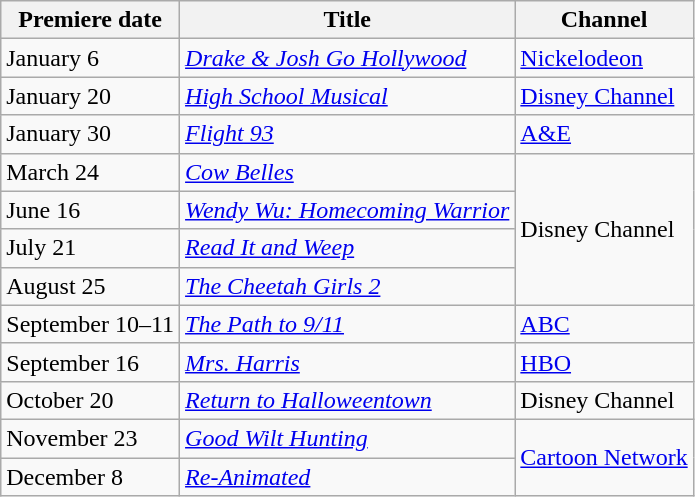<table class="wikitable sortable">
<tr>
<th>Premiere date</th>
<th>Title</th>
<th>Channel</th>
</tr>
<tr>
<td>January 6</td>
<td><em><a href='#'>Drake & Josh Go Hollywood</a></em></td>
<td><a href='#'>Nickelodeon</a></td>
</tr>
<tr>
<td>January 20</td>
<td><em><a href='#'>High School Musical</a></em></td>
<td><a href='#'>Disney Channel</a></td>
</tr>
<tr>
<td>January 30</td>
<td><em><a href='#'>Flight 93</a></em></td>
<td><a href='#'>A&E</a></td>
</tr>
<tr>
<td>March 24</td>
<td><em><a href='#'>Cow Belles</a></em></td>
<td rowspan="4">Disney Channel</td>
</tr>
<tr>
<td>June 16</td>
<td><em><a href='#'>Wendy Wu: Homecoming Warrior</a></em></td>
</tr>
<tr>
<td>July 21</td>
<td><em><a href='#'>Read It and Weep</a></em></td>
</tr>
<tr>
<td>August 25</td>
<td><em><a href='#'>The Cheetah Girls 2</a></em></td>
</tr>
<tr>
<td>September 10–11</td>
<td><em><a href='#'>The Path to 9/11</a></em></td>
<td><a href='#'>ABC</a></td>
</tr>
<tr>
<td>September 16</td>
<td><em><a href='#'>Mrs. Harris</a></em></td>
<td><a href='#'>HBO</a></td>
</tr>
<tr>
<td>October 20</td>
<td><em><a href='#'>Return to Halloweentown</a></em></td>
<td>Disney Channel</td>
</tr>
<tr>
<td>November 23</td>
<td><em><a href='#'>Good Wilt Hunting</a></em></td>
<td rowspan="2"><a href='#'>Cartoon Network</a></td>
</tr>
<tr>
<td>December 8</td>
<td><em><a href='#'>Re-Animated</a></em></td>
</tr>
</table>
